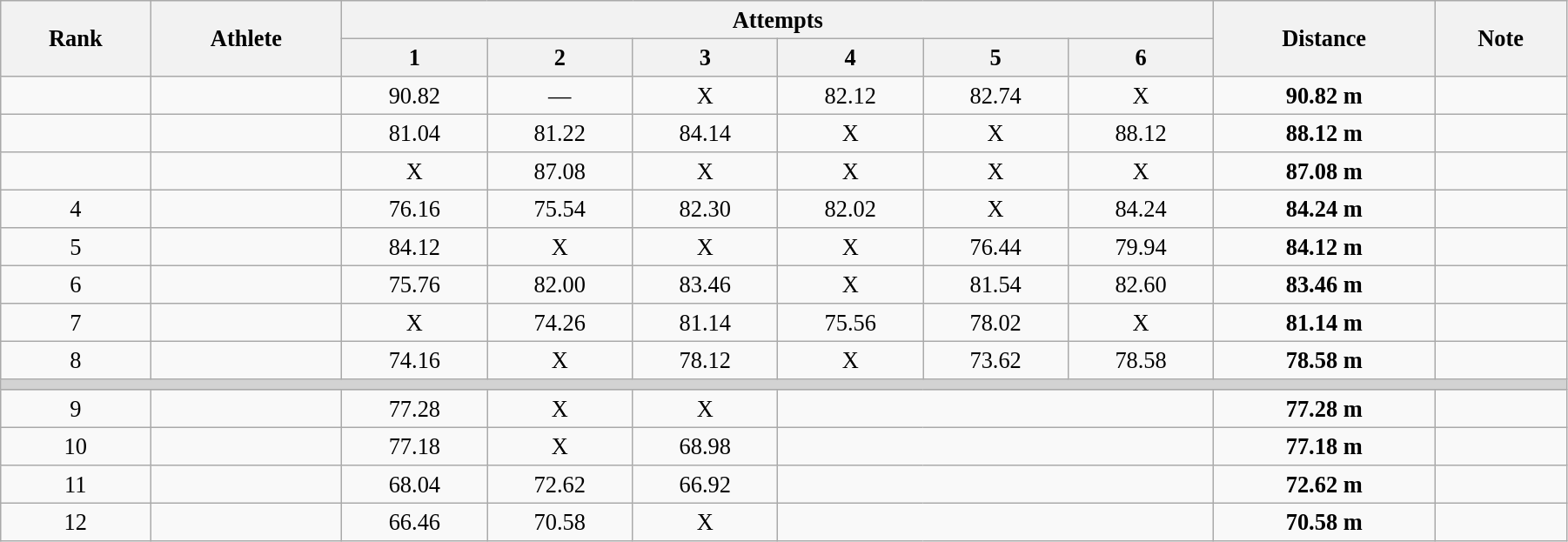<table class="wikitable" style=" text-align:center; font-size:110%;" width="95%">
<tr>
<th rowspan="2">Rank</th>
<th rowspan="2">Athlete</th>
<th colspan="6">Attempts</th>
<th rowspan="2">Distance</th>
<th rowspan="2">Note</th>
</tr>
<tr>
<th>1</th>
<th>2</th>
<th>3</th>
<th>4</th>
<th>5</th>
<th>6</th>
</tr>
<tr>
<td></td>
<td align=left></td>
<td>90.82</td>
<td>—</td>
<td>X</td>
<td>82.12</td>
<td>82.74</td>
<td>X</td>
<td><strong>90.82 m</strong></td>
<td></td>
</tr>
<tr>
<td></td>
<td align=left></td>
<td>81.04</td>
<td>81.22</td>
<td>84.14</td>
<td>X</td>
<td>X</td>
<td>88.12</td>
<td><strong>88.12 m</strong></td>
<td></td>
</tr>
<tr>
<td></td>
<td align=left></td>
<td>X</td>
<td>87.08</td>
<td>X</td>
<td>X</td>
<td>X</td>
<td>X</td>
<td><strong>87.08 m</strong></td>
<td></td>
</tr>
<tr>
<td>4</td>
<td align=left></td>
<td>76.16</td>
<td>75.54</td>
<td>82.30</td>
<td>82.02</td>
<td>X</td>
<td>84.24</td>
<td><strong>84.24 m</strong></td>
<td></td>
</tr>
<tr>
<td>5</td>
<td align=left></td>
<td>84.12</td>
<td>X</td>
<td>X</td>
<td>X</td>
<td>76.44</td>
<td>79.94</td>
<td><strong>84.12 m</strong></td>
<td></td>
</tr>
<tr>
<td>6</td>
<td align=left></td>
<td>75.76</td>
<td>82.00</td>
<td>83.46</td>
<td>X</td>
<td>81.54</td>
<td>82.60</td>
<td><strong>83.46 m</strong></td>
<td></td>
</tr>
<tr>
<td>7</td>
<td align=left></td>
<td>X</td>
<td>74.26</td>
<td>81.14</td>
<td>75.56</td>
<td>78.02</td>
<td>X</td>
<td><strong>81.14 m</strong></td>
<td></td>
</tr>
<tr>
<td>8</td>
<td align=left></td>
<td>74.16</td>
<td>X</td>
<td>78.12</td>
<td>X</td>
<td>73.62</td>
<td>78.58</td>
<td><strong>78.58 m</strong></td>
<td></td>
</tr>
<tr>
<td colspan=10 bgcolor=lightgray></td>
</tr>
<tr>
<td>9</td>
<td align=left></td>
<td>77.28</td>
<td>X</td>
<td>X</td>
<td colspan=3></td>
<td><strong>77.28 m</strong></td>
<td></td>
</tr>
<tr>
<td>10</td>
<td align=left></td>
<td>77.18</td>
<td>X</td>
<td>68.98</td>
<td colspan=3></td>
<td><strong>77.18 m</strong></td>
<td></td>
</tr>
<tr>
<td>11</td>
<td align=left></td>
<td>68.04</td>
<td>72.62</td>
<td>66.92</td>
<td colspan=3></td>
<td><strong>72.62 m</strong></td>
<td></td>
</tr>
<tr>
<td>12</td>
<td align=left></td>
<td>66.46</td>
<td>70.58</td>
<td>X</td>
<td colspan=3></td>
<td><strong>70.58 m</strong></td>
<td></td>
</tr>
</table>
